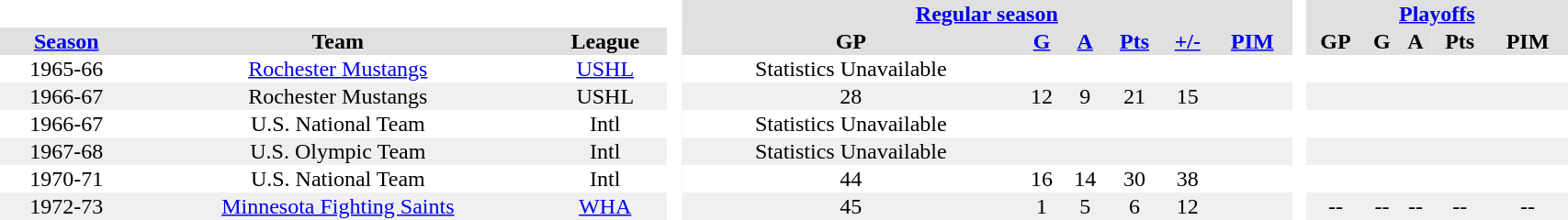<table BORDER="0" CELLPADDING="1" CELLSPACING="0" width="90%" style="text-align:center">
<tr bgcolor="#e0e0e0">
<th colspan="3" bgcolor="#ffffff"> </th>
<th rowspan="99" bgcolor="#ffffff"> </th>
<th colspan="6"><a href='#'>Regular season</a></th>
<th rowspan="99" bgcolor="#ffffff"> </th>
<th colspan="5"><a href='#'>Playoffs</a></th>
</tr>
<tr bgcolor="#e0e0e0">
<th><a href='#'>Season</a></th>
<th>Team</th>
<th>League</th>
<th>GP</th>
<th><a href='#'>G</a></th>
<th><a href='#'>A</a></th>
<th><a href='#'>Pts</a></th>
<th><a href='#'>+/-</a></th>
<th><a href='#'>PIM</a></th>
<th>GP</th>
<th>G</th>
<th>A</th>
<th>Pts</th>
<th>PIM</th>
</tr>
<tr>
<td>1965-66</td>
<td><a href='#'>Rochester Mustangs</a></td>
<td><a href='#'>USHL</a></td>
<td>Statistics Unavailable</td>
<td></td>
<td></td>
<td></td>
<td></td>
<td></td>
<td></td>
<td></td>
<td></td>
<td></td>
<td></td>
</tr>
<tr bgcolor="#f0f0f0">
<td>1966-67</td>
<td>Rochester Mustangs</td>
<td>USHL</td>
<td>28</td>
<td>12</td>
<td>9</td>
<td>21</td>
<td>15</td>
<td></td>
<td></td>
<td></td>
<td></td>
<td></td>
<td></td>
</tr>
<tr>
<td>1966-67</td>
<td>U.S. National Team</td>
<td>Intl</td>
<td>Statistics Unavailable</td>
<td></td>
<td></td>
<td></td>
<td></td>
<td></td>
<td></td>
<td></td>
<td></td>
<td></td>
<td></td>
</tr>
<tr bgcolor="#f0f0f0">
<td>1967-68</td>
<td>U.S. Olympic Team</td>
<td>Intl</td>
<td>Statistics Unavailable</td>
<td></td>
<td></td>
<td></td>
<td></td>
<td></td>
<td></td>
<td></td>
<td></td>
<td></td>
<td></td>
</tr>
<tr>
<td>1970-71</td>
<td>U.S. National Team</td>
<td>Intl</td>
<td>44</td>
<td>16</td>
<td>14</td>
<td>30</td>
<td>38</td>
<td></td>
<td></td>
<td></td>
<td></td>
<td></td>
<td></td>
</tr>
<tr bgcolor="#f0f0f0">
<td>1972-73</td>
<td><a href='#'>Minnesota Fighting Saints</a></td>
<td><a href='#'>WHA</a></td>
<td>45</td>
<td>1</td>
<td>5</td>
<td>6</td>
<td>12</td>
<td></td>
<td>--</td>
<td>--</td>
<td>--</td>
<td>--</td>
<td>--</td>
</tr>
</table>
